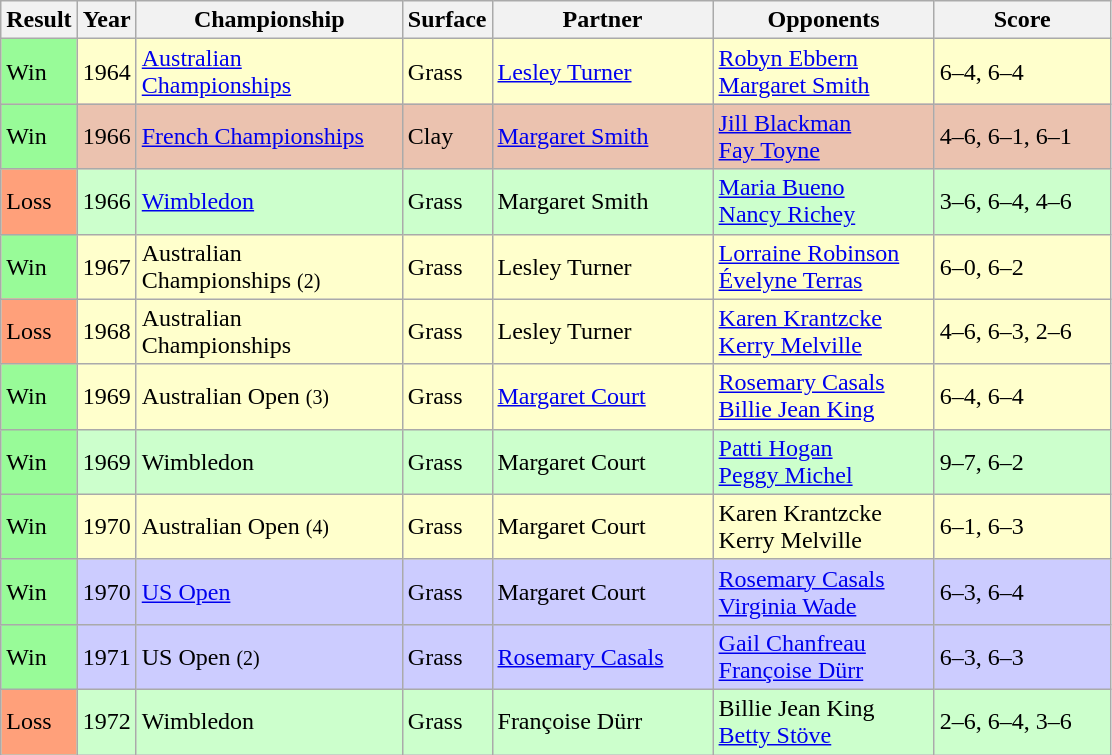<table class="sortable wikitable">
<tr>
<th style="width:40px">Result</th>
<th style="width:30px">Year</th>
<th style="width:170px">Championship</th>
<th style="width:50px">Surface</th>
<th style="width:140px">Partner</th>
<th style="width:140px">Opponents</th>
<th style="width:110px" class="unsortable">Score</th>
</tr>
<tr style="background:#ffc;">
<td style="background:#98fb98;">Win</td>
<td>1964</td>
<td><a href='#'>Australian Championships</a></td>
<td>Grass</td>
<td> <a href='#'>Lesley Turner</a></td>
<td> <a href='#'>Robyn Ebbern</a><br> <a href='#'>Margaret Smith</a></td>
<td>6–4, 6–4</td>
</tr>
<tr style="background:#ebc2af;">
<td style="background:#98fb98;">Win</td>
<td>1966</td>
<td><a href='#'>French Championships</a></td>
<td>Clay</td>
<td> <a href='#'>Margaret Smith</a></td>
<td> <a href='#'>Jill Blackman</a><br>  <a href='#'>Fay Toyne</a></td>
<td>4–6, 6–1, 6–1</td>
</tr>
<tr style="background:#cfc;">
<td style="background:#ffa07a;">Loss</td>
<td>1966</td>
<td><a href='#'>Wimbledon</a></td>
<td>Grass</td>
<td> Margaret Smith</td>
<td> <a href='#'>Maria Bueno</a><br> <a href='#'>Nancy Richey</a></td>
<td>3–6, 6–4, 4–6</td>
</tr>
<tr style="background:#ffc;">
<td style="background:#98fb98;">Win</td>
<td>1967</td>
<td>Australian Championships <small> (2)</small></td>
<td>Grass</td>
<td> Lesley Turner</td>
<td> <a href='#'>Lorraine Robinson</a><br> <a href='#'>Évelyne Terras</a></td>
<td>6–0, 6–2</td>
</tr>
<tr style="background:#ffc;">
<td style="background:#ffa07a;">Loss</td>
<td>1968</td>
<td>Australian Championships</td>
<td>Grass</td>
<td> Lesley Turner</td>
<td> <a href='#'>Karen Krantzcke</a><br> <a href='#'>Kerry Melville</a></td>
<td>4–6, 6–3, 2–6</td>
</tr>
<tr style="background:#ffc;">
<td style="background:#98fb98;">Win</td>
<td>1969</td>
<td>Australian Open <small> (3)</small></td>
<td>Grass</td>
<td> <a href='#'>Margaret Court</a></td>
<td> <a href='#'>Rosemary Casals</a><br> <a href='#'>Billie Jean King</a></td>
<td>6–4, 6–4</td>
</tr>
<tr style="background:#cfc;">
<td style="background:#98fb98;">Win</td>
<td>1969</td>
<td>Wimbledon</td>
<td>Grass</td>
<td> Margaret Court</td>
<td> <a href='#'>Patti Hogan</a><br> <a href='#'>Peggy Michel</a></td>
<td>9–7, 6–2</td>
</tr>
<tr style="background:#ffc;">
<td style="background:#98fb98;">Win</td>
<td>1970</td>
<td>Australian Open <small> (4)</small></td>
<td>Grass</td>
<td> Margaret Court</td>
<td> Karen Krantzcke<br> Kerry Melville</td>
<td>6–1, 6–3</td>
</tr>
<tr style="background:#ccf;">
<td style="background:#98fb98;">Win</td>
<td>1970</td>
<td><a href='#'>US Open</a></td>
<td>Grass</td>
<td> Margaret Court</td>
<td> <a href='#'>Rosemary Casals</a><br>  <a href='#'>Virginia Wade</a></td>
<td>6–3, 6–4</td>
</tr>
<tr style="background:#ccf;">
<td style="background:#98fb98;">Win</td>
<td>1971</td>
<td>US Open <small> (2)</small></td>
<td>Grass</td>
<td> <a href='#'>Rosemary Casals</a></td>
<td> <a href='#'>Gail Chanfreau</a><br>  <a href='#'>Françoise Dürr</a></td>
<td>6–3, 6–3</td>
</tr>
<tr style="background:#cfc;">
<td style="background:#ffa07a;">Loss</td>
<td>1972</td>
<td>Wimbledon</td>
<td>Grass</td>
<td> Françoise Dürr</td>
<td> Billie Jean King<br> <a href='#'>Betty Stöve</a></td>
<td>2–6, 6–4, 3–6</td>
</tr>
</table>
